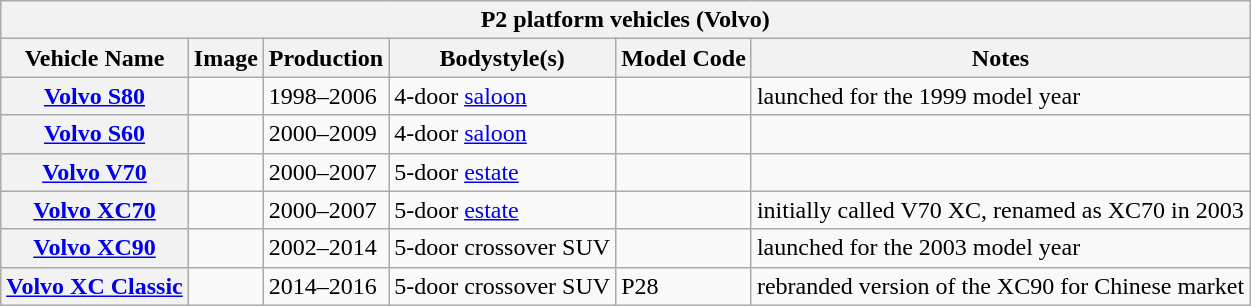<table class="wikitable">
<tr>
<th colspan=6>P2 platform vehicles (Volvo)</th>
</tr>
<tr>
<th>Vehicle Name</th>
<th>Image</th>
<th>Production</th>
<th>Bodystyle(s)</th>
<th>Model Code</th>
<th>Notes</th>
</tr>
<tr>
<th><a href='#'>Volvo S80</a></th>
<td></td>
<td>1998–2006</td>
<td>4-door <a href='#'>saloon</a></td>
<td></td>
<td>launched for the 1999 model year</td>
</tr>
<tr>
<th><a href='#'>Volvo S60</a></th>
<td></td>
<td>2000–2009</td>
<td>4-door <a href='#'>saloon</a></td>
<td></td>
<td></td>
</tr>
<tr>
<th><a href='#'>Volvo V70</a></th>
<td></td>
<td>2000–2007</td>
<td>5-door <a href='#'>estate</a></td>
<td></td>
<td></td>
</tr>
<tr>
<th><a href='#'>Volvo XC70</a></th>
<td></td>
<td>2000–2007</td>
<td>5-door <a href='#'>estate</a></td>
<td></td>
<td>initially called V70 XC, renamed as XC70 in 2003</td>
</tr>
<tr>
<th><a href='#'>Volvo XC90</a></th>
<td></td>
<td>2002–2014</td>
<td>5-door crossover SUV</td>
<td></td>
<td>launched for the 2003 model year</td>
</tr>
<tr>
<th><a href='#'>Volvo XC Classic</a></th>
<td></td>
<td>2014–2016</td>
<td>5-door crossover SUV</td>
<td>P28</td>
<td>rebranded version of the XC90 for Chinese market</td>
</tr>
</table>
